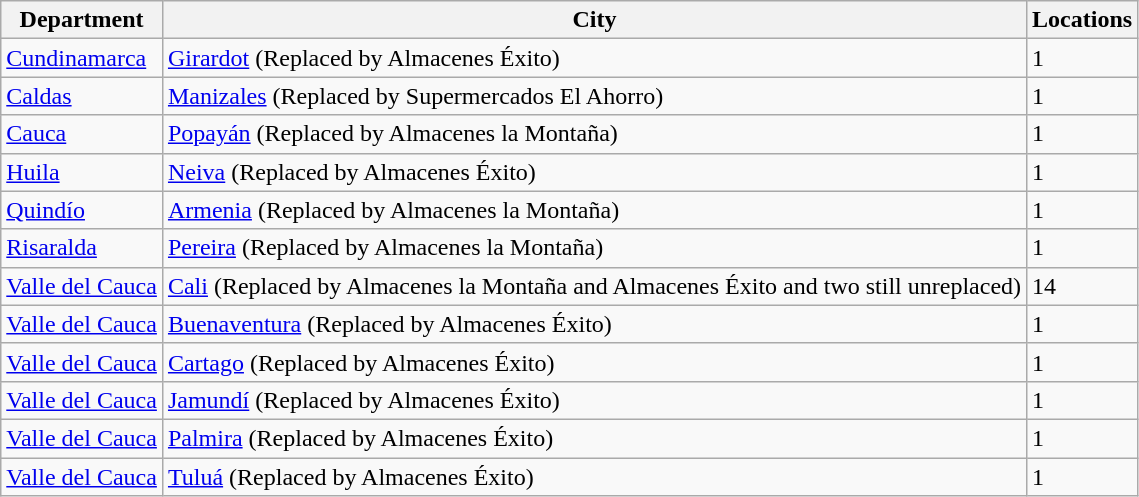<table class="wikitable">
<tr>
<th>Department</th>
<th>City</th>
<th>Locations</th>
</tr>
<tr>
<td><a href='#'>Cundinamarca</a></td>
<td><a href='#'>Girardot</a> (Replaced by Almacenes Éxito)</td>
<td>1</td>
</tr>
<tr>
<td><a href='#'>Caldas</a></td>
<td><a href='#'>Manizales</a> (Replaced by Supermercados El Ahorro)</td>
<td>1</td>
</tr>
<tr>
<td><a href='#'>Cauca</a></td>
<td><a href='#'>Popayán</a> (Replaced by Almacenes la Montaña)</td>
<td>1</td>
</tr>
<tr>
<td><a href='#'>Huila</a></td>
<td><a href='#'>Neiva</a> (Replaced by Almacenes Éxito)</td>
<td>1</td>
</tr>
<tr>
<td><a href='#'>Quindío</a></td>
<td><a href='#'>Armenia</a> (Replaced by Almacenes la Montaña)</td>
<td>1</td>
</tr>
<tr>
<td><a href='#'>Risaralda</a></td>
<td><a href='#'>Pereira</a> (Replaced by Almacenes la Montaña)</td>
<td>1</td>
</tr>
<tr>
<td><a href='#'>Valle del Cauca</a></td>
<td><a href='#'>Cali</a> (Replaced by Almacenes la Montaña and Almacenes Éxito and two still unreplaced)</td>
<td>14</td>
</tr>
<tr>
<td><a href='#'>Valle del Cauca</a></td>
<td><a href='#'>Buenaventura</a> (Replaced by Almacenes Éxito)</td>
<td>1</td>
</tr>
<tr>
<td><a href='#'>Valle del Cauca</a></td>
<td><a href='#'>Cartago</a> (Replaced by Almacenes Éxito)</td>
<td>1</td>
</tr>
<tr>
<td><a href='#'>Valle del Cauca</a></td>
<td><a href='#'>Jamundí</a> (Replaced by Almacenes Éxito)</td>
<td>1</td>
</tr>
<tr>
<td><a href='#'>Valle del Cauca</a></td>
<td><a href='#'>Palmira</a> (Replaced by Almacenes Éxito)</td>
<td>1</td>
</tr>
<tr>
<td><a href='#'>Valle del Cauca</a></td>
<td><a href='#'>Tuluá</a> (Replaced by Almacenes Éxito)</td>
<td>1</td>
</tr>
</table>
